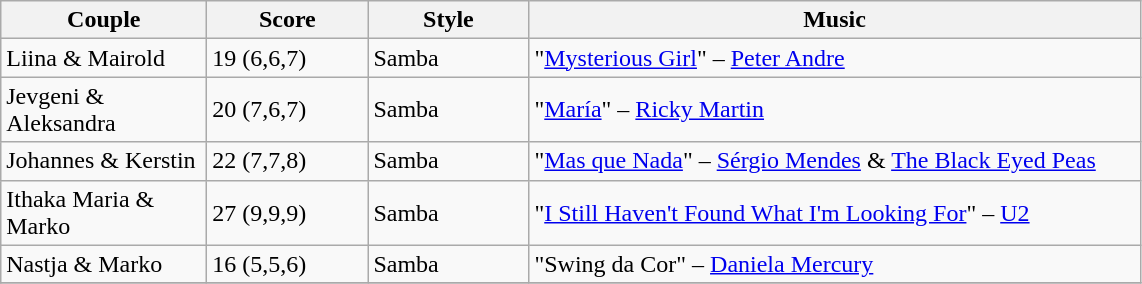<table class="wikitable">
<tr>
<th width="130">Couple</th>
<th width="100">Score</th>
<th width="100">Style</th>
<th width="400">Music</th>
</tr>
<tr>
<td>Liina & Mairold</td>
<td>19 (6,6,7)</td>
<td>Samba</td>
<td>"<a href='#'>Mysterious Girl</a>" – <a href='#'>Peter Andre</a></td>
</tr>
<tr>
<td>Jevgeni & Aleksandra</td>
<td>20 (7,6,7)</td>
<td>Samba</td>
<td>"<a href='#'>María</a>" – <a href='#'>Ricky Martin</a></td>
</tr>
<tr>
<td>Johannes & Kerstin</td>
<td>22 (7,7,8)</td>
<td>Samba</td>
<td>"<a href='#'>Mas que Nada</a>" – <a href='#'>Sérgio Mendes</a> & <a href='#'>The Black Eyed Peas</a></td>
</tr>
<tr>
<td>Ithaka Maria & Marko</td>
<td>27 (9,9,9)</td>
<td>Samba</td>
<td>"<a href='#'>I Still Haven't Found What I'm Looking For</a>" – <a href='#'>U2</a></td>
</tr>
<tr>
<td>Nastja & Marko</td>
<td>16 (5,5,6)</td>
<td>Samba</td>
<td>"Swing da Cor" – <a href='#'>Daniela Mercury</a></td>
</tr>
<tr>
</tr>
</table>
